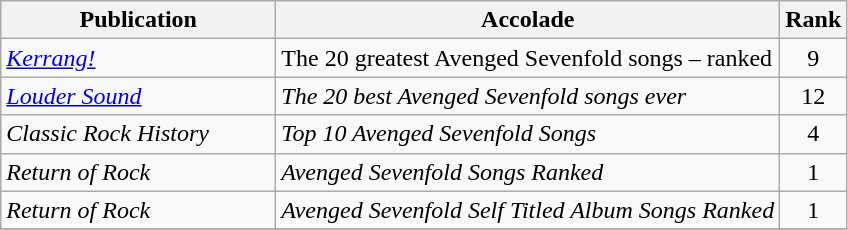<table class="wikitable plainrowheaders" style="text-align:left;">
<tr>
<th scope="col" style="width:11em;">Publication</th>
<th scope="col">Accolade</th>
<th scope="col">Rank</th>
</tr>
<tr>
<td><em><a href='#'>Kerrang!</a></em></td>
<td>The 20 greatest Avenged Sevenfold songs – ranked</td>
<td style="text-align:center;">9</td>
</tr>
<tr>
<td><em><a href='#'>Louder Sound</a></em></td>
<td><em>The 20 best Avenged Sevenfold songs ever</em></td>
<td style="text-align:center;">12</td>
</tr>
<tr>
<td><em>Classic Rock History</em></td>
<td><em>Top 10 Avenged Sevenfold Songs</em></td>
<td style="text-align:center;">4</td>
</tr>
<tr>
<td><em>Return of Rock</em></td>
<td><em>Avenged Sevenfold Songs Ranked</em></td>
<td style="text-align:center;">1</td>
</tr>
<tr>
<td><em>Return of Rock</em></td>
<td><em>Avenged Sevenfold Self Titled Album Songs Ranked</em></td>
<td style="text-align:center;">1</td>
</tr>
<tr>
</tr>
</table>
